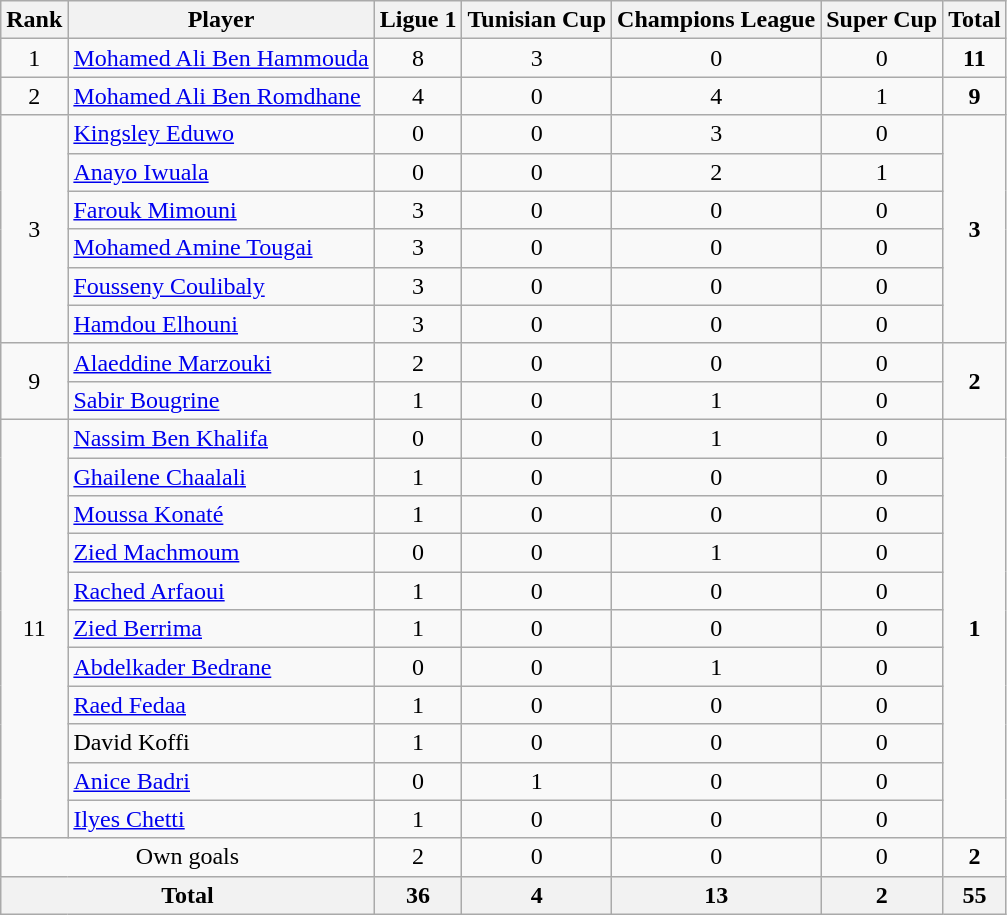<table class="wikitable" style="text-align:center;">
<tr>
<th>Rank</th>
<th>Player</th>
<th>Ligue 1</th>
<th>Tunisian Cup</th>
<th>Champions League</th>
<th>Super Cup</th>
<th>Total</th>
</tr>
<tr>
<td>1</td>
<td align=left> <a href='#'>Mohamed Ali Ben Hammouda</a></td>
<td>8</td>
<td>3</td>
<td>0</td>
<td>0</td>
<td><strong>11</strong></td>
</tr>
<tr>
<td>2</td>
<td align=left> <a href='#'>Mohamed Ali Ben Romdhane</a></td>
<td>4</td>
<td>0</td>
<td>4</td>
<td>1</td>
<td><strong>9</strong></td>
</tr>
<tr>
<td rowspan="6">3</td>
<td align=left> <a href='#'>Kingsley Eduwo</a></td>
<td>0</td>
<td>0</td>
<td>3</td>
<td>0</td>
<td rowspan="6"><strong>3</strong></td>
</tr>
<tr>
<td align=left> <a href='#'>Anayo Iwuala</a></td>
<td>0</td>
<td>0</td>
<td>2</td>
<td>1</td>
</tr>
<tr>
<td align=left> <a href='#'>Farouk Mimouni</a></td>
<td>3</td>
<td>0</td>
<td>0</td>
<td>0</td>
</tr>
<tr>
<td align=left> <a href='#'>Mohamed Amine Tougai</a></td>
<td>3</td>
<td>0</td>
<td>0</td>
<td>0</td>
</tr>
<tr>
<td align=left> <a href='#'>Fousseny Coulibaly</a></td>
<td>3</td>
<td>0</td>
<td>0</td>
<td>0</td>
</tr>
<tr>
<td align=left> <a href='#'>Hamdou Elhouni</a></td>
<td>3</td>
<td>0</td>
<td>0</td>
<td>0</td>
</tr>
<tr>
<td rowspan="2">9</td>
<td align=left> <a href='#'>Alaeddine Marzouki</a></td>
<td>2</td>
<td>0</td>
<td>0</td>
<td>0</td>
<td rowspan="2"><strong>2</strong></td>
</tr>
<tr>
<td align=left> <a href='#'>Sabir Bougrine</a></td>
<td>1</td>
<td>0</td>
<td>1</td>
<td>0</td>
</tr>
<tr>
<td rowspan="11">11</td>
<td align=left> <a href='#'>Nassim Ben Khalifa</a></td>
<td>0</td>
<td>0</td>
<td>1</td>
<td>0</td>
<td rowspan="11"><strong>1</strong></td>
</tr>
<tr>
<td align=left> <a href='#'>Ghailene Chaalali</a></td>
<td>1</td>
<td>0</td>
<td>0</td>
<td>0</td>
</tr>
<tr>
<td align=left> <a href='#'>Moussa Konaté</a></td>
<td>1</td>
<td>0</td>
<td>0</td>
<td>0</td>
</tr>
<tr>
<td align=left> <a href='#'>Zied Machmoum</a></td>
<td>0</td>
<td>0</td>
<td>1</td>
<td>0</td>
</tr>
<tr>
<td align=left> <a href='#'>Rached Arfaoui</a></td>
<td>1</td>
<td>0</td>
<td>0</td>
<td>0</td>
</tr>
<tr>
<td align=left> <a href='#'>Zied Berrima</a></td>
<td>1</td>
<td>0</td>
<td>0</td>
<td>0</td>
</tr>
<tr>
<td align=left> <a href='#'>Abdelkader Bedrane</a></td>
<td>0</td>
<td>0</td>
<td>1</td>
<td>0</td>
</tr>
<tr>
<td align=left> <a href='#'>Raed Fedaa</a></td>
<td>1</td>
<td>0</td>
<td>0</td>
<td>0</td>
</tr>
<tr>
<td align=left> David Koffi</td>
<td>1</td>
<td>0</td>
<td>0</td>
<td>0</td>
</tr>
<tr>
<td align=left> <a href='#'>Anice Badri</a></td>
<td>0</td>
<td>1</td>
<td>0</td>
<td>0</td>
</tr>
<tr>
<td align=left> <a href='#'>Ilyes Chetti</a></td>
<td>1</td>
<td>0</td>
<td>0</td>
<td>0</td>
</tr>
<tr>
<td align=center colspan=2>Own goals</td>
<td>2</td>
<td>0</td>
<td>0</td>
<td>0</td>
<td><strong>2</strong></td>
</tr>
<tr>
<th colspan=2>Total</th>
<th>36</th>
<th>4</th>
<th>13</th>
<th>2</th>
<th>55</th>
</tr>
</table>
